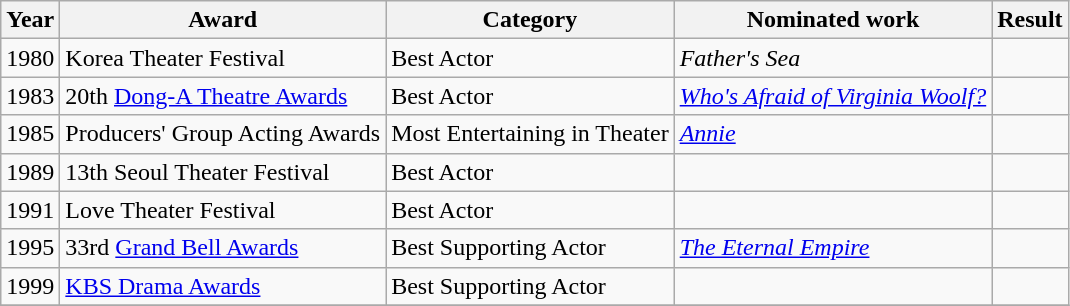<table class="wikitable">
<tr>
<th>Year</th>
<th>Award</th>
<th>Category</th>
<th>Nominated work</th>
<th>Result</th>
</tr>
<tr>
<td>1980</td>
<td>Korea Theater Festival</td>
<td>Best Actor</td>
<td><em>Father's Sea</em></td>
<td></td>
</tr>
<tr>
<td>1983</td>
<td>20th <a href='#'>Dong-A Theatre Awards</a></td>
<td>Best Actor</td>
<td><em><a href='#'>Who's Afraid of Virginia Woolf?</a></em></td>
<td></td>
</tr>
<tr>
<td>1985</td>
<td>Producers' Group Acting Awards</td>
<td>Most Entertaining in Theater</td>
<td><em><a href='#'>Annie</a></em></td>
<td></td>
</tr>
<tr>
<td>1989</td>
<td>13th Seoul Theater Festival</td>
<td>Best Actor</td>
<td></td>
<td></td>
</tr>
<tr>
<td>1991</td>
<td>Love Theater Festival</td>
<td>Best Actor</td>
<td></td>
<td></td>
</tr>
<tr>
<td>1995</td>
<td>33rd <a href='#'>Grand Bell Awards</a></td>
<td>Best Supporting Actor</td>
<td><em><a href='#'>The Eternal Empire</a></em></td>
<td></td>
</tr>
<tr>
<td>1999</td>
<td><a href='#'>KBS Drama Awards</a></td>
<td>Best Supporting Actor</td>
<td></td>
<td></td>
</tr>
<tr>
</tr>
</table>
